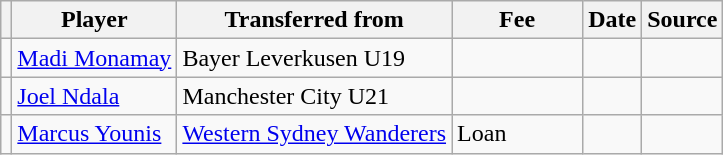<table class="wikitable plainrowheaders sortable">
<tr>
<th></th>
<th scope="col">Player</th>
<th>Transferred from</th>
<th style="width: 80px;">Fee</th>
<th scope="col">Date</th>
<th scope="col">Source</th>
</tr>
<tr>
<td align="center"></td>
<td> <a href='#'>Madi Monamay</a></td>
<td> Bayer Leverkusen U19</td>
<td></td>
<td></td>
<td></td>
</tr>
<tr>
<td align="center"></td>
<td> <a href='#'>Joel Ndala</a></td>
<td> Manchester City U21</td>
<td></td>
<td></td>
<td></td>
</tr>
<tr>
<td align="center"></td>
<td> <a href='#'>Marcus Younis</a></td>
<td> <a href='#'>Western Sydney Wanderers</a></td>
<td>Loan</td>
<td></td>
<td></td>
</tr>
</table>
